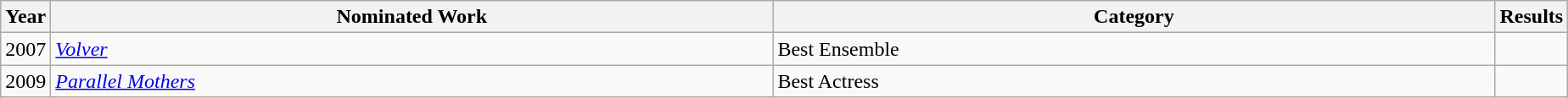<table class="wikitable">
<tr>
<th scope="col" style="width":1em;">Year</th>
<th scope="col" style="width:35em;">Nominated Work</th>
<th scope="col" style="width:35em;">Category</th>
<th scope="col" style="width:1em;">Results</th>
</tr>
<tr>
<td>2007</td>
<td><em><a href='#'>Volver</a></em></td>
<td>Best Ensemble</td>
<td></td>
</tr>
<tr>
<td>2009</td>
<td><em><a href='#'>Parallel Mothers</a></em></td>
<td>Best Actress</td>
<td></td>
</tr>
</table>
